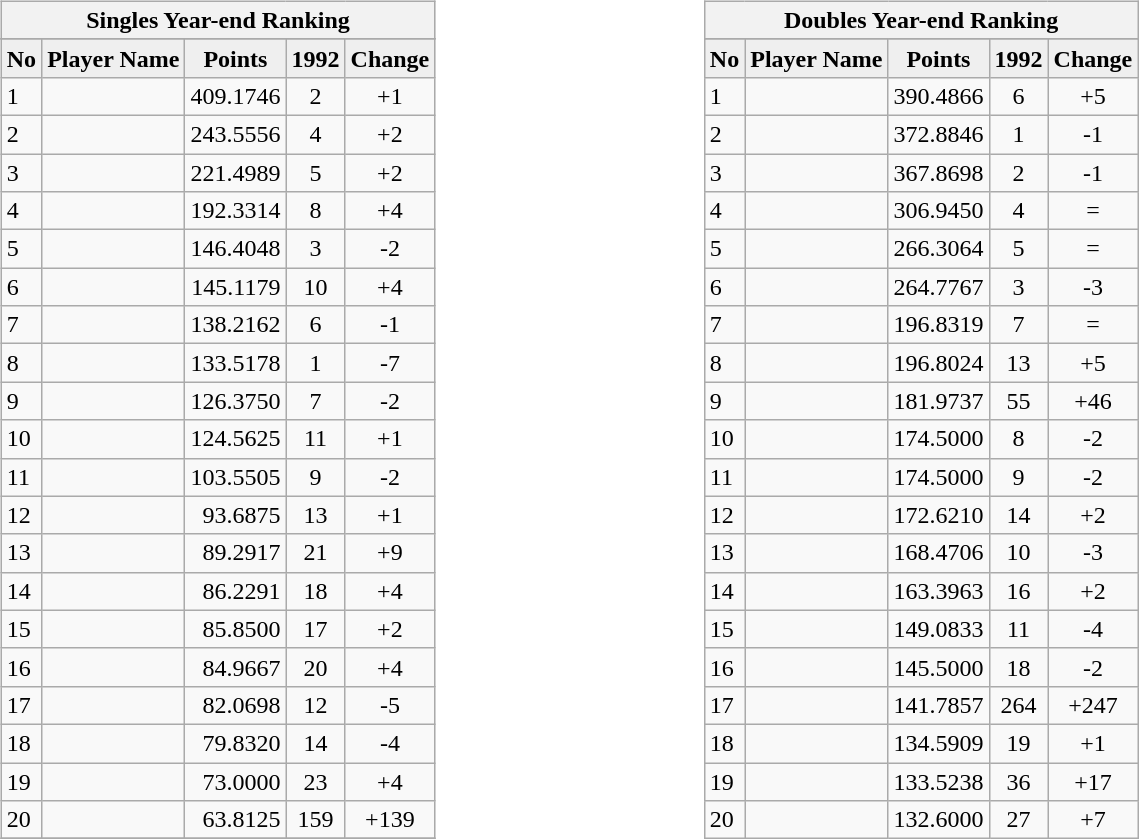<table>
<tr>
<td valign=top width=33% align=left><br><table class="wikitable">
<tr>
<th colspan="5">Singles Year-end Ranking</th>
</tr>
<tr>
</tr>
<tr bgcolor="#efefef">
<td align="center"><strong>No</strong></td>
<td align="center"><strong>Player Name</strong></td>
<td align="center"><strong>Points</strong></td>
<td align="center"><strong>1992</strong></td>
<td align="center"><strong>Change</strong></td>
</tr>
<tr>
<td>1</td>
<td></td>
<td align="right">409.1746</td>
<td align="center">2</td>
<td align="center">+1</td>
</tr>
<tr>
<td>2</td>
<td></td>
<td align="right">243.5556</td>
<td align="center">4</td>
<td align="center">+2</td>
</tr>
<tr>
<td>3</td>
<td></td>
<td align="right">221.4989</td>
<td align="center">5</td>
<td align="center">+2</td>
</tr>
<tr>
<td>4</td>
<td></td>
<td align="right">192.3314</td>
<td align="center">8</td>
<td align="center">+4</td>
</tr>
<tr>
<td>5</td>
<td></td>
<td align="right">146.4048</td>
<td align="center">3</td>
<td align="center">-2</td>
</tr>
<tr>
<td>6</td>
<td></td>
<td align="right">145.1179</td>
<td align="center">10</td>
<td align="center">+4</td>
</tr>
<tr>
<td>7</td>
<td></td>
<td align="right">138.2162</td>
<td align="center">6</td>
<td align="center">-1</td>
</tr>
<tr>
<td>8</td>
<td></td>
<td align="right">133.5178</td>
<td align="center">1</td>
<td align="center">-7</td>
</tr>
<tr>
<td>9</td>
<td></td>
<td align="right">126.3750</td>
<td align="center">7</td>
<td align="center">-2</td>
</tr>
<tr>
<td>10</td>
<td></td>
<td align="right">124.5625</td>
<td align="center">11</td>
<td align="center">+1</td>
</tr>
<tr>
<td>11</td>
<td></td>
<td align="right">103.5505</td>
<td align="center">9</td>
<td align="center">-2</td>
</tr>
<tr>
<td>12</td>
<td></td>
<td align="right">93.6875</td>
<td align="center">13</td>
<td align="center">+1</td>
</tr>
<tr>
<td>13</td>
<td></td>
<td align="right">89.2917</td>
<td align="center">21</td>
<td align="center">+9</td>
</tr>
<tr>
<td>14</td>
<td></td>
<td align="right">86.2291</td>
<td align="center">18</td>
<td align="center">+4</td>
</tr>
<tr>
<td>15</td>
<td></td>
<td align="right">85.8500</td>
<td align="center">17</td>
<td align="center">+2</td>
</tr>
<tr>
<td>16</td>
<td></td>
<td align="right">84.9667</td>
<td align="center">20</td>
<td align="center">+4</td>
</tr>
<tr>
<td>17</td>
<td></td>
<td align="right">82.0698</td>
<td align="center">12</td>
<td align="center">-5</td>
</tr>
<tr>
<td>18</td>
<td></td>
<td align="right">79.8320</td>
<td align="center">14</td>
<td align="center">-4</td>
</tr>
<tr>
<td>19</td>
<td></td>
<td align="right">73.0000</td>
<td align="center">23</td>
<td align="center">+4</td>
</tr>
<tr>
<td>20</td>
<td></td>
<td align="right">63.8125</td>
<td align="center">159</td>
<td align="center">+139</td>
</tr>
<tr>
</tr>
</table>
</td>
<td valign=top width=33% align=left><br><table class="wikitable">
<tr>
<th colspan="5">Doubles Year-end Ranking</th>
</tr>
<tr>
</tr>
<tr bgcolor="#efefef">
<td align="center"><strong>No</strong></td>
<td align="center"><strong>Player Name</strong></td>
<td align="center"><strong>Points</strong></td>
<td align="center"><strong>1992</strong></td>
<td align="center"><strong>Change</strong></td>
</tr>
<tr>
<td>1</td>
<td></td>
<td align="right">390.4866</td>
<td align="center">6</td>
<td align="center">+5</td>
</tr>
<tr>
<td>2</td>
<td></td>
<td align="right">372.8846</td>
<td align="center">1</td>
<td align="center">-1</td>
</tr>
<tr>
<td>3</td>
<td></td>
<td align="right">367.8698</td>
<td align="center">2</td>
<td align="center">-1</td>
</tr>
<tr>
<td>4</td>
<td></td>
<td align="right">306.9450</td>
<td align="center">4</td>
<td align="center">=</td>
</tr>
<tr>
<td>5</td>
<td></td>
<td align="right">266.3064</td>
<td align="center">5</td>
<td align="center">=</td>
</tr>
<tr>
<td>6</td>
<td></td>
<td align="right">264.7767</td>
<td align="center">3</td>
<td align="center">-3</td>
</tr>
<tr>
<td>7</td>
<td></td>
<td align="right">196.8319</td>
<td align="center">7</td>
<td align="center">=</td>
</tr>
<tr>
<td>8</td>
<td></td>
<td align="right">196.8024</td>
<td align="center">13</td>
<td align="center">+5</td>
</tr>
<tr>
<td>9</td>
<td></td>
<td align="right">181.9737</td>
<td align="center">55</td>
<td align="center">+46</td>
</tr>
<tr>
<td>10</td>
<td></td>
<td align="right">174.5000</td>
<td align="center">8</td>
<td align="center">-2</td>
</tr>
<tr>
<td>11</td>
<td></td>
<td align="right">174.5000</td>
<td align="center">9</td>
<td align="center">-2</td>
</tr>
<tr>
<td>12</td>
<td></td>
<td align="right">172.6210</td>
<td align="center">14</td>
<td align="center">+2</td>
</tr>
<tr>
<td>13</td>
<td></td>
<td align="right">168.4706</td>
<td align="center">10</td>
<td align="center">-3</td>
</tr>
<tr>
<td>14</td>
<td></td>
<td align="right">163.3963</td>
<td align="center">16</td>
<td align="center">+2</td>
</tr>
<tr>
<td>15</td>
<td></td>
<td align="right">149.0833</td>
<td align="center">11</td>
<td align="center">-4</td>
</tr>
<tr>
<td>16</td>
<td></td>
<td align="right">145.5000</td>
<td align="center">18</td>
<td align="center">-2</td>
</tr>
<tr>
<td>17</td>
<td></td>
<td align="right">141.7857</td>
<td align="center">264</td>
<td align="center">+247</td>
</tr>
<tr>
<td>18</td>
<td></td>
<td align="right">134.5909</td>
<td align="center">19</td>
<td align="center">+1</td>
</tr>
<tr>
<td>19</td>
<td></td>
<td align="right">133.5238</td>
<td align="center">36</td>
<td align="center">+17</td>
</tr>
<tr>
<td>20</td>
<td></td>
<td align="right">132.6000</td>
<td align="center">27</td>
<td align="center">+7</td>
</tr>
</table>
</td>
</tr>
<tr>
</tr>
</table>
